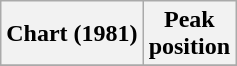<table class="wikitable sortable plainrowheaders" style="text-align:center">
<tr>
<th scope="col">Chart (1981)</th>
<th scope="col">Peak<br> position</th>
</tr>
<tr>
</tr>
</table>
